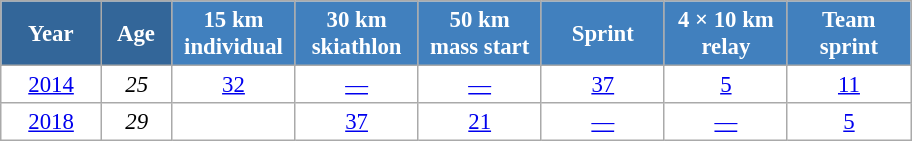<table class="wikitable" style="font-size:95%; text-align:center; border:grey solid 1px; border-collapse:collapse; background:#ffffff;">
<tr>
<th style="background-color:#369; color:white; width:60px;"> Year </th>
<th style="background-color:#369; color:white; width:40px;"> Age </th>
<th style="background-color:#4180be; color:white; width:75px;"> 15 km <br> individual </th>
<th style="background-color:#4180be; color:white; width:75px;"> 30 km <br> skiathlon </th>
<th style="background-color:#4180be; color:white; width:75px;"> 50 km <br> mass start </th>
<th style="background-color:#4180be; color:white; width:75px;"> Sprint </th>
<th style="background-color:#4180be; color:white; width:75px;"> 4 × 10 km <br> relay </th>
<th style="background-color:#4180be; color:white; width:75px;"> Team <br> sprint </th>
</tr>
<tr>
<td><a href='#'>2014</a></td>
<td><em>25</em></td>
<td><a href='#'>32</a></td>
<td><a href='#'>—</a></td>
<td><a href='#'>—</a></td>
<td><a href='#'>37</a></td>
<td><a href='#'>5</a></td>
<td><a href='#'>11</a></td>
</tr>
<tr>
<td><a href='#'>2018</a></td>
<td><em>29</em></td>
<td><a href='#'></a></td>
<td><a href='#'>37</a></td>
<td><a href='#'>21</a></td>
<td><a href='#'>—</a></td>
<td><a href='#'>—</a></td>
<td><a href='#'>5</a></td>
</tr>
</table>
